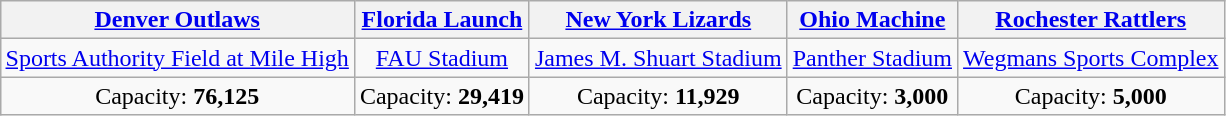<table class="wikitable" style="margin:1em auto; text-align:center">
<tr>
<th><a href='#'>Denver Outlaws</a></th>
<th><a href='#'>Florida Launch</a></th>
<th><a href='#'>New York Lizards</a></th>
<th><a href='#'>Ohio Machine</a></th>
<th><a href='#'>Rochester Rattlers</a></th>
</tr>
<tr>
<td><a href='#'>Sports Authority Field at Mile High</a></td>
<td><a href='#'>FAU Stadium</a></td>
<td><a href='#'>James M. Shuart Stadium</a></td>
<td><a href='#'>Panther Stadium</a></td>
<td><a href='#'>Wegmans Sports Complex</a></td>
</tr>
<tr>
<td>Capacity: <strong>76,125</strong></td>
<td>Capacity: <strong>29,419</strong></td>
<td>Capacity: <strong>11,929</strong></td>
<td>Capacity: <strong>3,000</strong></td>
<td>Capacity: <strong>5,000</strong></td>
</tr>
</table>
